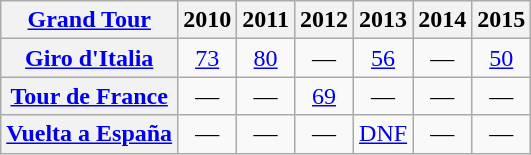<table class="wikitable plainrowheaders">
<tr>
<th scope="col"><a href='#'>Grand Tour</a></th>
<th scope="col">2010</th>
<th scope="col">2011</th>
<th scope="col">2012</th>
<th scope="col">2013</th>
<th scope="col">2014</th>
<th scope="col">2015</th>
</tr>
<tr style="text-align:center;">
<th scope="row"> <a href='#'>Giro d'Italia</a></th>
<td><a href='#'>73</a></td>
<td><a href='#'>80</a></td>
<td>—</td>
<td><a href='#'>56</a></td>
<td>—</td>
<td><a href='#'>50</a></td>
</tr>
<tr style="text-align:center;">
<th scope="row"> <a href='#'>Tour de France</a></th>
<td>—</td>
<td>—</td>
<td><a href='#'>69</a></td>
<td>—</td>
<td>—</td>
<td>—</td>
</tr>
<tr style="text-align:center;">
<th scope="row"> <a href='#'>Vuelta a España</a></th>
<td>—</td>
<td>—</td>
<td>—</td>
<td><a href='#'>DNF</a></td>
<td>—</td>
<td>—</td>
</tr>
</table>
